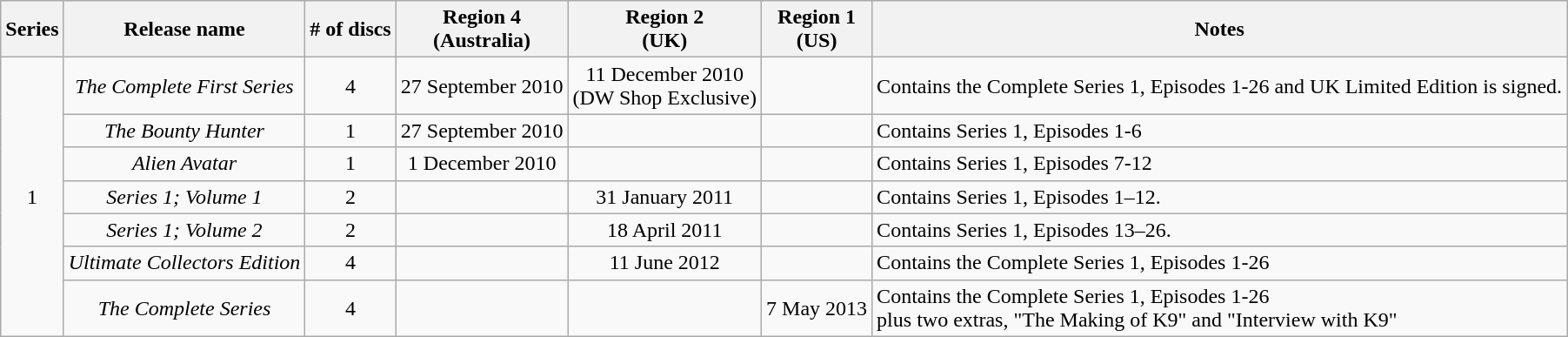<table class="wikitable">
<tr>
<th>Series</th>
<th>Release name</th>
<th># of discs</th>
<th>Region 4 <br>(Australia)</th>
<th>Region 2 <br>(UK)</th>
<th>Region 1 <br>(US)</th>
<th>Notes</th>
</tr>
<tr>
<td style="text-align:center;" rowspan="7">1</td>
<td style="text-align:center;"><em>The Complete First Series</em></td>
<td style="text-align:center;">4</td>
<td style="text-align:center;">27 September 2010</td>
<td style="text-align:center;">11 December 2010 <br>(DW Shop Exclusive)</td>
<td></td>
<td>Contains the Complete Series 1, Episodes 1-26 and UK Limited Edition is signed.</td>
</tr>
<tr>
<td style="text-align:center;"><em>The Bounty Hunter</em></td>
<td style="text-align:center;">1</td>
<td style="text-align:center;">27 September 2010</td>
<td></td>
<td></td>
<td>Contains Series 1, Episodes 1-6</td>
</tr>
<tr>
<td style="text-align:center;"><em>Alien Avatar</em></td>
<td style="text-align:center;">1</td>
<td style="text-align:center;">1 December 2010</td>
<td></td>
<td></td>
<td>Contains Series 1, Episodes 7-12</td>
</tr>
<tr>
<td style="text-align:center;"><em>Series 1; Volume 1</em></td>
<td style="text-align:center;">2</td>
<td></td>
<td style="text-align:center;">31 January 2011</td>
<td></td>
<td>Contains Series 1, Episodes 1–12.</td>
</tr>
<tr>
<td style="text-align:center;"><em>Series 1; Volume 2</em></td>
<td style="text-align:center;">2</td>
<td></td>
<td style="text-align:center;">18 April 2011</td>
<td></td>
<td>Contains Series 1, Episodes 13–26.</td>
</tr>
<tr>
<td style="text-align:center;"><em>Ultimate Collectors Edition</em></td>
<td style="text-align:center;">4</td>
<td></td>
<td style="text-align:center;">11 June 2012</td>
<td></td>
<td>Contains the Complete Series 1, Episodes 1-26</td>
</tr>
<tr>
<td style="text-align:center;"><em>The Complete Series</em></td>
<td style="text-align:center;">4</td>
<td></td>
<td></td>
<td style="text-align:center;">7 May 2013</td>
<td>Contains the Complete Series 1, Episodes 1-26<br>plus two extras, "The Making of K9" and "Interview with K9"</td>
</tr>
</table>
